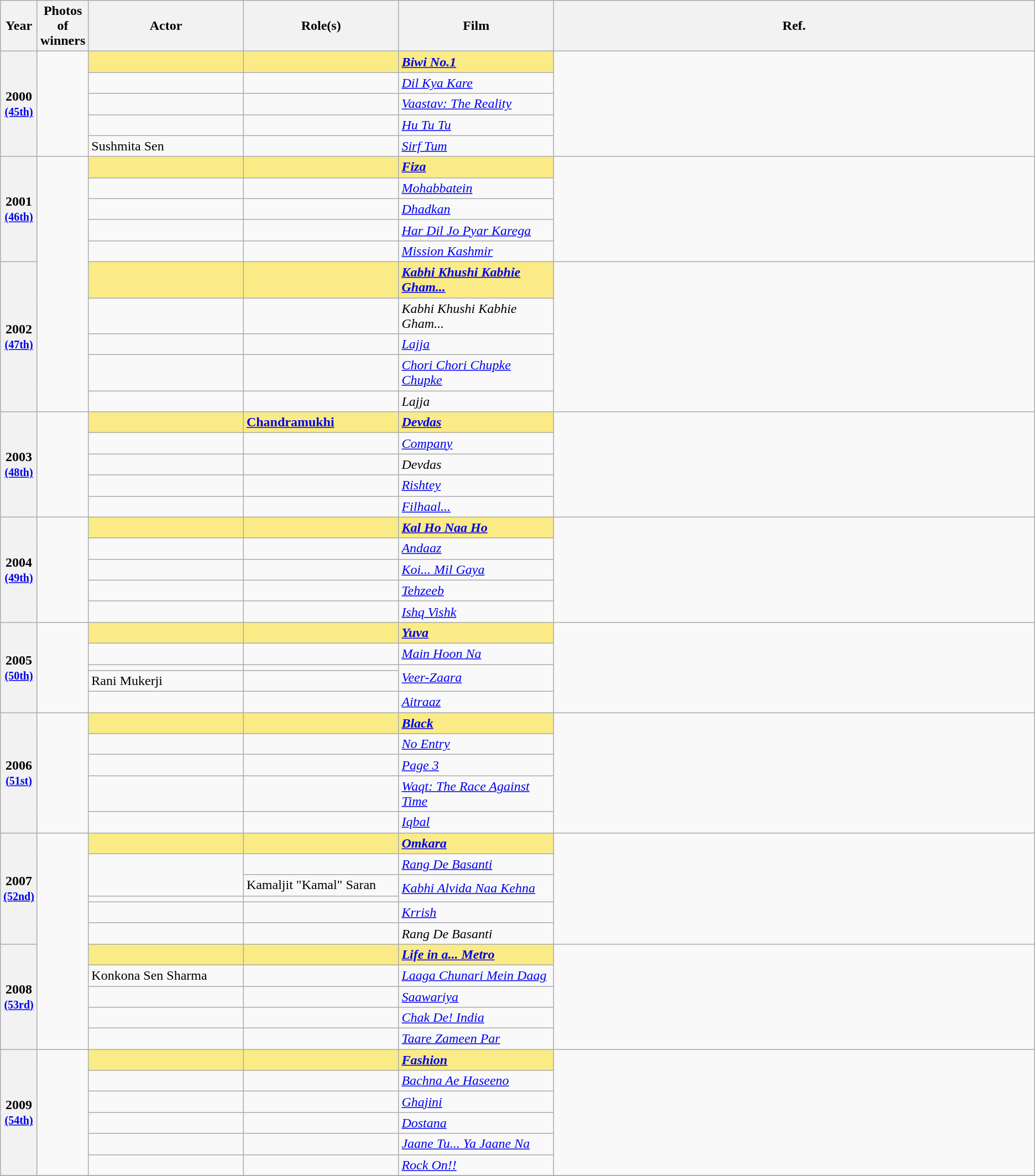<table class="wikitable sortable" style="text-align:left;">
<tr>
<th scope="col" style="width:3%; text-align:center;">Year</th>
<th scope="col" style="width:3%;text-align:center;">Photos of winners</th>
<th scope="col" style="width:15%;text-align:center;">Actor</th>
<th scope="col" style="width:15%;text-align:center;">Role(s)</th>
<th scope="col" style="width:15%;text-align:center;">Film</th>
<th>Ref.</th>
</tr>
<tr>
<th scope="row" rowspan=5 style="text-align:center">2000 <br><small><a href='#'>(45th)</a> </small></th>
<td rowspan=5 style="text-align:center"></td>
<td style="background:#FAEB86;"><strong></strong> </td>
<td style="background:#FAEB86;"><strong></strong></td>
<td style="background:#FAEB86;"><strong><em><a href='#'>Biwi No.1</a></em></strong></td>
<td rowspan="5"></td>
</tr>
<tr>
<td></td>
<td></td>
<td><em><a href='#'>Dil Kya Kare</a></em></td>
</tr>
<tr>
<td></td>
<td></td>
<td><em><a href='#'>Vaastav: The Reality</a></em></td>
</tr>
<tr>
<td></td>
<td></td>
<td><em><a href='#'>Hu Tu Tu</a></em></td>
</tr>
<tr>
<td>Sushmita Sen</td>
<td></td>
<td><em><a href='#'>Sirf Tum</a></em></td>
</tr>
<tr>
<th rowspan="5" scope="row" style="text-align:center">2001 <br><small><a href='#'>(46th)</a> </small></th>
<td rowspan="10" style="text-align:center"></td>
<td style="background:#FAEB86;"><strong></strong> </td>
<td style="background:#FAEB86;"><strong></strong></td>
<td style="background:#FAEB86;"><strong><em><a href='#'>Fiza</a></em></strong></td>
<td rowspan="5"></td>
</tr>
<tr>
<td></td>
<td></td>
<td><em><a href='#'>Mohabbatein</a></em></td>
</tr>
<tr>
<td></td>
<td></td>
<td><em><a href='#'>Dhadkan</a></em></td>
</tr>
<tr>
<td></td>
<td></td>
<td><em><a href='#'>Har Dil Jo Pyar Karega</a></em></td>
</tr>
<tr>
<td></td>
<td></td>
<td><em><a href='#'>Mission Kashmir</a></em></td>
</tr>
<tr>
<th scope="row" rowspan=5 style="text-align:center">2002 <br><small><a href='#'>(47th)</a> </small></th>
<td style="background:#FAEB86;"><strong></strong> </td>
<td style="background:#FAEB86;"><strong></strong></td>
<td style="background:#FAEB86;"><strong><em><a href='#'>Kabhi Khushi Kabhie Gham...</a></em></strong></td>
<td rowspan="5"></td>
</tr>
<tr>
<td></td>
<td></td>
<td><em>Kabhi Khushi Kabhie Gham...</em></td>
</tr>
<tr>
<td></td>
<td></td>
<td><em><a href='#'>Lajja</a></em></td>
</tr>
<tr>
<td></td>
<td></td>
<td><em><a href='#'>Chori Chori Chupke Chupke</a></em></td>
</tr>
<tr>
<td></td>
<td></td>
<td><em>Lajja</em></td>
</tr>
<tr>
<th scope="row" rowspan=5 style="text-align:center">2003 <br><small><a href='#'>(48th)</a> </small></th>
<td rowspan=5 style="text-align:center"></td>
<td style="background:#FAEB86;"><strong></strong> </td>
<td style="background:#FAEB86;"><strong><a href='#'>Chandramukhi</a></strong></td>
<td style="background:#FAEB86;"><strong><em><a href='#'>Devdas</a></em></strong></td>
<td rowspan="5"></td>
</tr>
<tr>
<td></td>
<td></td>
<td><em><a href='#'>Company</a></em></td>
</tr>
<tr>
<td></td>
<td></td>
<td><em>Devdas</em></td>
</tr>
<tr>
<td></td>
<td></td>
<td><em><a href='#'>Rishtey</a></em></td>
</tr>
<tr>
<td></td>
<td></td>
<td><em><a href='#'>Filhaal...</a></em></td>
</tr>
<tr>
<th scope="row" rowspan=5 style="text-align:center">2004 <br><small><a href='#'>(49th)</a> </small></th>
<td rowspan=5 style="text-align:center"></td>
<td style="background:#FAEB86;"><strong></strong> </td>
<td style="background:#FAEB86;"><strong></strong></td>
<td style="background:#FAEB86;"><strong><em><a href='#'>Kal Ho Naa Ho</a></em></strong></td>
<td rowspan="5"></td>
</tr>
<tr>
<td></td>
<td></td>
<td><em><a href='#'>Andaaz</a></em></td>
</tr>
<tr>
<td></td>
<td></td>
<td><em><a href='#'>Koi... Mil Gaya</a></em></td>
</tr>
<tr>
<td></td>
<td></td>
<td><em><a href='#'>Tehzeeb</a></em></td>
</tr>
<tr>
<td></td>
<td></td>
<td><em><a href='#'>Ishq Vishk</a></em></td>
</tr>
<tr>
<th scope="row" rowspan=5 style="text-align:center">2005<br><small><a href='#'>(50th)</a></small></th>
<td rowspan=5 style="text-align:center"></td>
<td style="background:#FAEB86;"><strong></strong> </td>
<td style="background:#FAEB86;"><strong></strong></td>
<td style="background:#FAEB86;"><strong><em><a href='#'>Yuva</a></em></strong></td>
<td rowspan="5"></td>
</tr>
<tr>
<td></td>
<td></td>
<td><em><a href='#'>Main Hoon Na</a></em></td>
</tr>
<tr>
<td></td>
<td></td>
<td rowspan="2"><em><a href='#'>Veer-Zaara</a></em></td>
</tr>
<tr>
<td>Rani Mukerji</td>
<td></td>
</tr>
<tr>
<td></td>
<td></td>
<td><em><a href='#'>Aitraaz</a></em></td>
</tr>
<tr>
<th scope="row" rowspan=5 style="text-align:center">2006<br><small><a href='#'>(51st)</a></small></th>
<td rowspan=5 style="text-align:center"></td>
<td style="background:#FAEB86;"><strong></strong> </td>
<td style="background:#FAEB86;"><strong></strong></td>
<td style="background:#FAEB86;"><strong><em><a href='#'>Black</a></em></strong></td>
<td rowspan="5"></td>
</tr>
<tr>
<td></td>
<td></td>
<td><em><a href='#'>No Entry</a></em></td>
</tr>
<tr>
<td></td>
<td></td>
<td><em><a href='#'>Page 3</a></em></td>
</tr>
<tr>
<td></td>
<td></td>
<td><em><a href='#'>Waqt: The Race Against Time</a></em></td>
</tr>
<tr>
<td></td>
<td></td>
<td><em><a href='#'>Iqbal</a></em></td>
</tr>
<tr>
<th rowspan="6" scope="row" style="text-align:center">2007<br><small><a href='#'>(52nd)</a></small></th>
<td rowspan="11" style="text-align:center"></td>
<td style="background:#FAEB86;"><strong></strong> </td>
<td style="background:#FAEB86;"><strong></strong></td>
<td style="background:#FAEB86;"><strong><em><a href='#'>Omkara</a></em></strong></td>
<td rowspan="6"></td>
</tr>
<tr>
<td rowspan="2"></td>
<td></td>
<td><em><a href='#'>Rang De Basanti</a></em></td>
</tr>
<tr>
<td>Kamaljit "Kamal" Saran</td>
<td rowspan="2"><em><a href='#'>Kabhi Alvida Naa Kehna</a></em></td>
</tr>
<tr>
<td></td>
<td></td>
</tr>
<tr>
<td></td>
<td></td>
<td><em><a href='#'>Krrish</a></em></td>
</tr>
<tr>
<td></td>
<td></td>
<td><em>Rang De Basanti</em></td>
</tr>
<tr>
<th scope="row" rowspan=5 style="text-align:center">2008<br><small><a href='#'>(53rd)</a></small></th>
<td style="background:#FAEB86;"><strong></strong> </td>
<td style="background:#FAEB86;"><strong></strong></td>
<td style="background:#FAEB86;"><strong><em><a href='#'>Life in a... Metro</a></em></strong></td>
<td rowspan="5"></td>
</tr>
<tr>
<td>Konkona Sen Sharma</td>
<td></td>
<td><em><a href='#'>Laaga Chunari Mein Daag</a></em></td>
</tr>
<tr>
<td></td>
<td></td>
<td><em><a href='#'>Saawariya</a></em></td>
</tr>
<tr>
<td></td>
<td></td>
<td><em><a href='#'>Chak De! India</a></em></td>
</tr>
<tr>
<td></td>
<td></td>
<td><em><a href='#'>Taare Zameen Par</a></em></td>
</tr>
<tr>
<th scope="row" rowspan=6 style="text-align:center">2009<br><small><a href='#'>(54th)</a></small></th>
<td rowspan=6 style="text-align:center"></td>
<td style="background:#FAEB86;"><strong></strong> </td>
<td style="background:#FAEB86;"><strong></strong></td>
<td style="background:#FAEB86;"><strong><em><a href='#'>Fashion</a></em></strong></td>
<td rowspan="6"></td>
</tr>
<tr>
<td></td>
<td></td>
<td><em><a href='#'>Bachna Ae Haseeno</a></em></td>
</tr>
<tr>
<td></td>
<td></td>
<td><em><a href='#'>Ghajini</a></em></td>
</tr>
<tr>
<td></td>
<td></td>
<td><em><a href='#'>Dostana</a></em></td>
</tr>
<tr>
<td></td>
<td></td>
<td><em><a href='#'>Jaane Tu... Ya Jaane Na</a></em></td>
</tr>
<tr>
<td></td>
<td></td>
<td><em><a href='#'>Rock On!!</a></em></td>
</tr>
<tr>
</tr>
</table>
